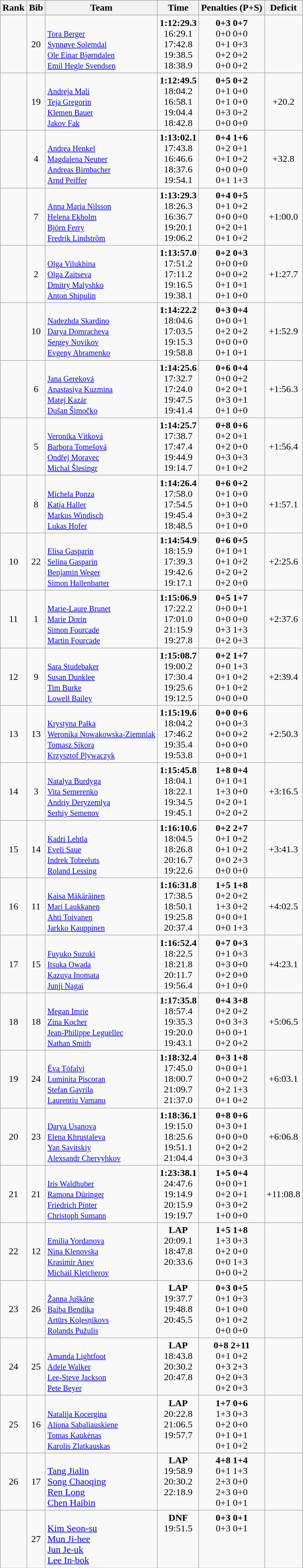<table class="wikitable sortable" style="text-align:center">
<tr>
<th>Rank</th>
<th>Bib</th>
<th>Team</th>
<th>Time</th>
<th>Penalties (P+S)</th>
<th>Deficit</th>
</tr>
<tr>
<td></td>
<td>20</td>
<td align=left><br><small><a href='#'>Tora Berger</a><br><a href='#'>Synnøve Solemdal</a><br><a href='#'>Ole Einar Bjørndalen</a><br><a href='#'>Emil Hegle Svendsen</a></small></td>
<td><strong>1:12:29.3</strong><br>16:29.1<br>17:42.8<br>19:38.5<br>18:38.9<br></td>
<td><strong>0+3 0+7</strong><br>0+0 0+0<br>0+1 0+3<br>0+2 0+2<br>0+0 0+2</td>
<td></td>
</tr>
<tr>
<td></td>
<td>19</td>
<td align=left><br><small><a href='#'>Andreja Mali</a><br><a href='#'>Teja Gregorin</a><br><a href='#'>Klemen Bauer</a><br><a href='#'>Jakov Fak</a></small></td>
<td><strong>1:12:49.5</strong><br>18:04.2<br>16:58.1<br>19:04.4<br>18:42.8</td>
<td><strong>0+5 0+2</strong><br>0+1 0+0<br>0+1 0+0<br>0+3 0+2<br>0+0 0+0</td>
<td>+20.2</td>
</tr>
<tr>
<td></td>
<td>4</td>
<td align=left><br><small><a href='#'>Andrea Henkel</a><br><a href='#'>Magdalena Neuner</a><br><a href='#'>Andreas Birnbacher</a><br><a href='#'>Arnd Peiffer</a></small></td>
<td><strong>1:13:02.1</strong><br>17:43.8<br>16:46.6<br>18:37.6<br>19:54.1</td>
<td><strong>0+4 1+6</strong><br>0+2 0+1<br>0+1 0+2<br>0+0 0+0<br>0+1 1+3</td>
<td>+32.8</td>
</tr>
<tr>
<td></td>
<td>7</td>
<td align=left><br><small><a href='#'>Anna Maria Nilsson</a><br><a href='#'>Helena Ekholm</a><br><a href='#'>Björn Ferry</a><br><a href='#'>Fredrik Lindström</a></small></td>
<td><strong>1:13:29.3</strong><br>18:26.3<br>16:36.7<br>19:20.1<br>19:06.2</td>
<td><strong>0+4 0+5</strong><br>0+1 0+2<br>0+0 0+0<br>0+2 0+1<br>0+1 0+2</td>
<td>+1:00.0</td>
</tr>
<tr>
<td></td>
<td>2</td>
<td align=left><br><small><a href='#'>Olga Vilukhina</a><br><a href='#'>Olga Zaitseva</a><br><a href='#'>Dmitry Malyshko</a><br><a href='#'>Anton Shipulin</a></small></td>
<td><strong>1:13:57.0</strong><br>17:51.2<br>17:11.2<br>19:16.5<br>19:38.1</td>
<td><strong>0+2 0+3</strong><br>0+0 0+0<br>0+0 0+2<br>0+1 0+1<br>0+1 0+0</td>
<td>+1:27.7</td>
</tr>
<tr>
<td></td>
<td>10</td>
<td align=left><br><small><a href='#'>Nadezhda Skardino</a><br><a href='#'>Darya Domracheva</a><br><a href='#'>Sergey Novikov</a><br><a href='#'>Evgeny Abramenko</a></small></td>
<td><strong>1:14:22.2</strong><br>18:04.6<br>17:03.5<br>19:15.3<br>19:58.8</td>
<td><strong>0+3 0+4</strong><br>0+0 0+1<br>0+2 0+2<br>0+0 0+0<br>0+1 0+1</td>
<td>+1:52.9</td>
</tr>
<tr>
<td></td>
<td>6</td>
<td align=left><br><small><a href='#'>Jana Gereková</a><br><a href='#'>Anastasiya Kuzmina</a><br><a href='#'>Matej Kazár</a><br><a href='#'>Dušan Šimočko</a></small></td>
<td><strong>1:14:25.6</strong><br>17:32.7<br>17:24.0<br>19:47.5<br>19:41.4</td>
<td><strong>0+6 0+4</strong><br>0+0 0+2<br>0+2 0+1<br>0+3 0+1<br>0+1 0+0</td>
<td>+1:56.3</td>
</tr>
<tr>
<td></td>
<td>5</td>
<td align=left><br><small><a href='#'>Veronika Vítková</a><br><a href='#'>Barbora Tomešová</a><br><a href='#'>Ondřej Moravec</a><br><a href='#'>Michal Šlesingr</a></small></td>
<td><strong>1:14:25.7</strong><br>17:38.7<br>17:47.4<br>19:44.9<br>19:14.7</td>
<td><strong>0+8 0+6</strong><br>0+2 0+1<br>0+2 0+0<br>0+3 0+3<br>0+1 0+2</td>
<td>+1:56.4</td>
</tr>
<tr>
<td></td>
<td>8</td>
<td align=left><br><small><a href='#'>Michela Ponza</a><br><a href='#'>Katja Haller</a><br><a href='#'>Markus Windisch</a><br><a href='#'>Lukas Hofer</a></small></td>
<td><strong>1:14:26.4</strong><br>17:58.0<br>17:54.5<br>19:45.4<br>18:48.5</td>
<td><strong>0+6 0+2</strong><br>0+1 0+0<br>0+1 0+0<br>0+3 0+2<br>0+1 0+0</td>
<td>+1:57.1</td>
</tr>
<tr>
<td>10</td>
<td>22</td>
<td align=left><br><small><a href='#'>Elisa Gasparin</a><br><a href='#'>Selina Gasparin</a><br><a href='#'>Benjamin Weger</a><br><a href='#'>Simon Hallenbarter</a></small></td>
<td><strong>1:14:54.9</strong><br>18:15.9<br>17:39.3<br>19:42.6<br>19:17.1</td>
<td><strong>0+6 0+5</strong><br>0+1 0+1<br>0+1 0+2<br>0+2 0+2<br>0+2 0+0</td>
<td>+2:25.6</td>
</tr>
<tr>
<td>11</td>
<td>1</td>
<td align=left><br><small><a href='#'>Marie-Laure Brunet</a><br><a href='#'>Marie Dorin</a><br><a href='#'>Simon Fourcade</a><br><a href='#'>Martin Fourcade</a></small></td>
<td><strong>1:15:06.9</strong><br>17:22.2<br>17:01.0<br>21:15.9<br>19:27.8</td>
<td><strong>0+5 1+7</strong><br>0+0 0+1<br>0+0 0+0<br>0+3 1+3<br>0+2 0+3</td>
<td>+2:37.6</td>
</tr>
<tr>
<td>12</td>
<td>9</td>
<td align=left><br><small><a href='#'>Sara Studebaker</a><br><a href='#'>Susan Dunklee</a><br><a href='#'>Tim Burke</a><br><a href='#'>Lowell Bailey</a></small></td>
<td><strong>1:15:08.7</strong><br>19:00.2<br>17:30.4<br>19:25.6<br>19:12.5</td>
<td><strong>0+2 1+7</strong><br>0+0 1+3<br>0+1 0+2<br>0+1 0+2<br>0+0 0+0</td>
<td>+2:39.4</td>
</tr>
<tr>
<td>13</td>
<td>13</td>
<td align=left><br><small><a href='#'>Krystyna Pałka</a><br><a href='#'>Weronika Nowakowska-Ziemniak</a><br><a href='#'>Tomasz Sikora</a><br><a href='#'>Krzysztof Plywaczyk</a></small></td>
<td><strong>1:15:19.6</strong><br>18:04.2<br>17:46.2<br>19:35.4<br>19:53.8</td>
<td><strong>0+0 0+6</strong><br>0+0 0+3<br>0+0 0+2<br>0+0 0+0<br>0+0 0+1</td>
<td>+2:50.3</td>
</tr>
<tr>
<td>14</td>
<td>3</td>
<td align=left><br><small><a href='#'>Natalya Burdyga</a><br><a href='#'>Vita Semerenko</a><br><a href='#'>Andriy Deryzemlya</a><br><a href='#'>Serhiy Semenov</a></small></td>
<td><strong>1:15:45.8</strong><br>18:04.1<br>18:22.1<br>19:34.5<br>19:45.1</td>
<td><strong>1+8 0+4</strong><br>0+1 0+1<br>1+3 0+0<br>0+2 0+1<br>0+2 0+2</td>
<td>+3:16.5</td>
</tr>
<tr>
<td>15</td>
<td>14</td>
<td align=left><br><small><a href='#'>Kadri Lehtla</a><br><a href='#'>Eveli Saue</a><br><a href='#'>Indrek Tobreluts</a><br><a href='#'>Roland Lessing</a></small></td>
<td><strong>1:16:10.6</strong><br>18:04.5<br>18:26.8<br>20:16.7<br>19:22.6</td>
<td><strong>0+2 2+7</strong><br>0+1 0+2<br>0+1 0+2<br>0+0 2+3<br>0+0 0+0</td>
<td>+3:41.3</td>
</tr>
<tr>
<td>16</td>
<td>11</td>
<td align=left><br><small><a href='#'>Kaisa Mäkäräinen</a><br><a href='#'>Mari Laukkanen</a><br><a href='#'>Ahti Toivanen</a><br><a href='#'>Jarkko Kauppinen</a> </small></td>
<td><strong>1:16:31.8</strong><br>17:38.5<br>18:50.1<br>19:25.8<br>20:37.4</td>
<td><strong>1+5 1+8</strong><br>0+2 0+2<br>1+3 0+2<br>0+0 0+1<br>0+0 1+3</td>
<td>+4:02.5</td>
</tr>
<tr>
<td>17</td>
<td>15</td>
<td align=left><br><small><a href='#'>Fuyuko Suzuki</a><br><a href='#'>Itsuka Owada</a><br><a href='#'>Kazuya Inomata</a><br><a href='#'>Junji Nagai</a></small></td>
<td><strong>1:16:52.4</strong><br>18:22.5<br>18:21.8<br>20:11.7<br>19:56.4</td>
<td><strong>0+7 0+3</strong><br>0+1 0+3<br>0+3 0+0<br>0+2 0+0<br>0+1 0+0</td>
<td>+4:23.1</td>
</tr>
<tr>
<td>18</td>
<td>18</td>
<td align=left><br><small><a href='#'>Megan Imrie</a><br><a href='#'>Zina Kocher</a><br><a href='#'>Jean-Philippe Leguellec</a><br><a href='#'>Nathan Smith</a></small></td>
<td><strong>1:17:35.8</strong><br>18:57.4<br>19:35.3<br>19:20.0<br>19:43.1</td>
<td><strong>0+4 3+8</strong><br>0+2 0+2<br>0+0 3+3<br>0+0 0+1<br>0+2 0+2</td>
<td>+5:06.5</td>
</tr>
<tr>
<td>19</td>
<td>24</td>
<td align=left><br><small><a href='#'>Éva Tófalvi</a><br><a href='#'>Luminita Piscoran</a><br><a href='#'>Stefan Gavrila</a><br><a href='#'>Laurentiu Vamanu</a></small></td>
<td><strong>1:18:32.4</strong><br>17:45.0<br>18:00.7<br>21:09.7<br>21:37.0</td>
<td><strong>0+3 1+8</strong><br>0+0 0+1<br>0+0 0+2<br>0+2 1+3<br>0+1 0+2</td>
<td>+6:03.1</td>
</tr>
<tr>
<td>20</td>
<td>23</td>
<td align=left><br><small><a href='#'>Darya Usanova</a><br><a href='#'>Elena Khrustaleva</a><br><a href='#'>Yan Savitskiy</a><br><a href='#'>Alexsandr Chervyhkov</a></small></td>
<td><strong>1:18:36.1</strong><br>19:15.0<br>18:25.6<br>19:51.1<br>21:04.4</td>
<td><strong>0+8 0+6</strong><br>0+3 0+1<br>0+0 0+0<br>0+2 0+2<br>0+3 0+3</td>
<td>+6:06.8</td>
</tr>
<tr>
<td>21</td>
<td>21</td>
<td align=left><br><small><a href='#'>Iris Waldhuber</a><br><a href='#'>Ramona Düringer</a><br><a href='#'>Friedrich Pinter</a><br><a href='#'>Christoph Sumann</a></small></td>
<td><strong>1:23:38.1</strong><br>24:47.6<br>19:14.9<br>20:15.9<br>19:19.7</td>
<td><strong>1+5 0+4</strong><br>0+0 0+1<br>0+2 0+1<br>0+3 0+2<br>1+0 0+0</td>
<td>+11:08.8</td>
</tr>
<tr>
<td>22</td>
<td>12</td>
<td align=left><br><small><a href='#'>Emilia Yordanova</a><br><a href='#'>Nina Klenovska</a><br><a href='#'>Krasimir Anev</a><br><a href='#'>Michail Kletcherov</a></small></td>
<td><strong>LAP</strong><br>20:09.1<br>18:47.8<br>20:33.6<br><br></td>
<td><strong>1+5 1+8</strong><br>1+3 0+3<br>0+2 0+0<br>0+0 1+3<br>0+0 0+2</td>
<td></td>
</tr>
<tr>
<td>23</td>
<td>26</td>
<td align=left><br><small><a href='#'>Žanna Juškāne</a><br><a href='#'>Baiba Bendika</a><br><a href='#'>Artūrs Koļesņikovs</a><br><a href='#'>Rolands Pužulis</a></small></td>
<td><strong>LAP</strong><br>19:37.7<br>19:48.8<br>20:45.5<br><br></td>
<td><strong>0+3 0+5</strong><br>0+1 0+3<br>0+1 0+0<br>0+1 0+2<br>0+0 0+0</td>
<td></td>
</tr>
<tr>
<td>24</td>
<td>25</td>
<td align=left><br><small><a href='#'>Amanda Lightfoot</a><br><a href='#'>Adele Walker</a><br><a href='#'>Lee-Steve Jackson</a><br><a href='#'>Pete Beyer</a></small></td>
<td><strong>LAP</strong><br>18:43.8<br>20:30.2<br>20:47.8<br><br></td>
<td><strong>0+8 2+11</strong><br>0+1 0+2<br>0+3 2+3<br>0+2 0+3<br>0+2 0+3</td>
<td></td>
</tr>
<tr>
<td>25</td>
<td>16</td>
<td align=left><br><small><a href='#'>Natalija Kocergina</a><br><a href='#'>Aliona Sabaliauskiene</a><br><a href='#'>Tomas Kaukėnas</a><br><a href='#'>Karolis Zlatkauskas</a></small></td>
<td><strong>LAP</strong><br>20:22.8<br>21:06.5<br>19:57.7<br><br></td>
<td><strong>1+7 0+6</strong><br>1+3 0+3<br>0+2 0+0<br>0+1 0+1<br>0+1 0+2</td>
<td></td>
</tr>
<tr>
<td>26</td>
<td>17</td>
<td align=left><br><a href='#'>Tang Jialin</a><br><a href='#'>Song Chaoqing</a><br><a href='#'>Ren Long</a><br><a href='#'>Chen Haibin</a></td>
<td><strong>LAP</strong><br>19:58.9<br>20:30.2<br>22:18.9<br><br></td>
<td><strong>4+8 1+4</strong><br>0+1 1+3<br>2+3 0+0<br>2+3 0+0<br>0+1 0+1</td>
<td></td>
</tr>
<tr>
<td></td>
<td>27</td>
<td align=left><br><a href='#'>Kim Seon-su</a><br><a href='#'>Mun Ji-hee</a><br><a href='#'>Jun Je-uk</a><br><a href='#'>Lee In-bok</a></td>
<td><strong>DNF</strong><br>19:51.5<br><br><br><br></td>
<td><strong>0+3 0+1</strong><br>0+3 0+1<br><br><br><br></td>
<td></td>
</tr>
</table>
